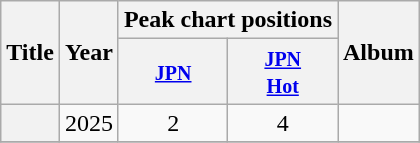<table class="wikitable plainrowheaders" style="text-align:center;">
<tr>
<th scope="col" rowspan="2">Title</th>
<th scope="col" rowspan="2">Year</th>
<th scope="col" colspan="2">Peak chart positions</th>
<th scope="col" rowspan="2">Album</th>
</tr>
<tr>
<th scope="col" colspan="1"><small><a href='#'>JPN</a></small><br></th>
<th scope="col"><small><a href='#'>JPN<br>Hot</a></small><br></th>
</tr>
<tr>
<th scope="row"></th>
<td>2025</td>
<td>2</td>
<td>4</td>
<td></td>
</tr>
<tr>
</tr>
</table>
